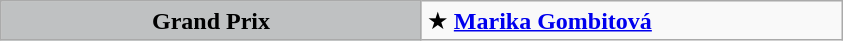<table class=wikitable>
<tr>
<th style=background:#BFC1C2 width=273>Grand Prix</th>
<td width=273>★ <strong><a href='#'>Marika Gombitová</a></strong></td>
</tr>
</table>
